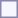<table style="border:1px solid #8888aa; background-color:#f7f8ff; padding:5px; font-size:95%; margin: 0px 12px 12px 0px;">
</table>
